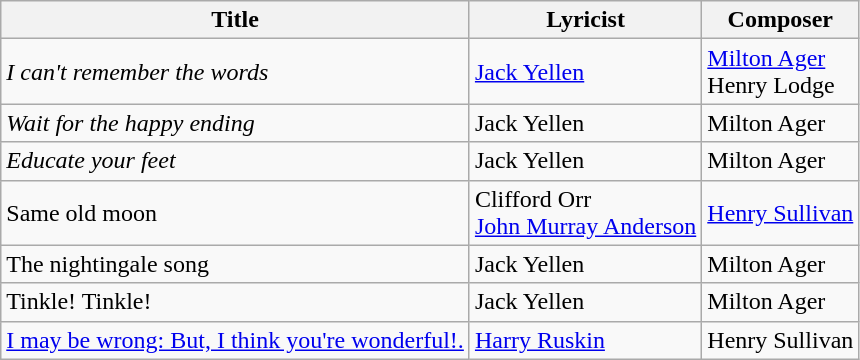<table class="wikitable">
<tr>
<th>Title</th>
<th>Lyricist</th>
<th>Composer</th>
</tr>
<tr>
<td><em>I can't remember the words</em></td>
<td><a href='#'>Jack Yellen</a></td>
<td><a href='#'>Milton Ager</a><br>Henry Lodge</td>
</tr>
<tr>
<td><em>Wait for the happy ending</em></td>
<td>Jack Yellen</td>
<td>Milton Ager</td>
</tr>
<tr>
<td><em>Educate your feet</em></td>
<td>Jack Yellen</td>
<td>Milton Ager</td>
</tr>
<tr>
<td>Same old moon</td>
<td>Clifford Orr<br><a href='#'>John Murray Anderson</a></td>
<td><a href='#'>Henry Sullivan</a></td>
</tr>
<tr>
<td>The nightingale song</td>
<td>Jack Yellen</td>
<td>Milton Ager</td>
</tr>
<tr>
<td>Tinkle! Tinkle!</td>
<td>Jack Yellen</td>
<td>Milton Ager</td>
</tr>
<tr>
<td><a href='#'>I may be wrong: But, I think you're wonderful!.</a></td>
<td><a href='#'>Harry Ruskin</a></td>
<td>Henry Sullivan</td>
</tr>
</table>
